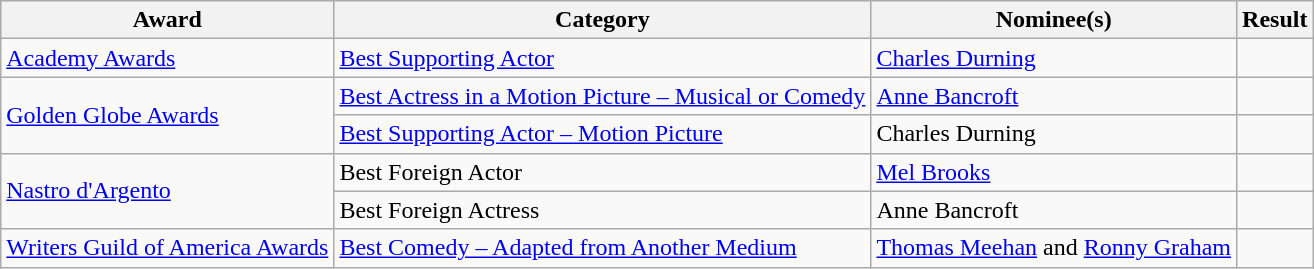<table class="wikitable plainrowheaders">
<tr>
<th>Award</th>
<th>Category</th>
<th>Nominee(s)</th>
<th>Result</th>
</tr>
<tr>
<td><a href='#'>Academy Awards</a></td>
<td><a href='#'>Best Supporting Actor</a></td>
<td><a href='#'>Charles Durning</a></td>
<td></td>
</tr>
<tr>
<td rowspan="2"><a href='#'>Golden Globe Awards</a></td>
<td><a href='#'>Best Actress in a Motion Picture – Musical or Comedy</a></td>
<td><a href='#'>Anne Bancroft</a></td>
<td></td>
</tr>
<tr>
<td><a href='#'>Best Supporting Actor – Motion Picture</a></td>
<td>Charles Durning</td>
<td></td>
</tr>
<tr>
<td rowspan="2"><a href='#'>Nastro d'Argento</a></td>
<td>Best Foreign Actor</td>
<td><a href='#'>Mel Brooks</a></td>
<td></td>
</tr>
<tr>
<td>Best Foreign Actress</td>
<td>Anne Bancroft</td>
<td></td>
</tr>
<tr>
<td><a href='#'>Writers Guild of America Awards</a></td>
<td><a href='#'>Best Comedy – Adapted from Another Medium</a></td>
<td><a href='#'>Thomas Meehan</a> and <a href='#'>Ronny Graham</a></td>
<td></td>
</tr>
</table>
